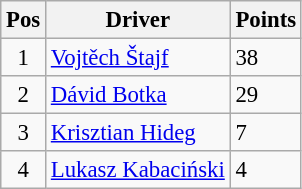<table class="wikitable" style="font-size: 95%;">
<tr>
<th>Pos</th>
<th>Driver</th>
<th>Points</th>
</tr>
<tr>
<td align="center">1</td>
<td> <a href='#'>Vojtěch Štajf</a></td>
<td align="left">38</td>
</tr>
<tr>
<td align="center">2</td>
<td> <a href='#'>Dávid Botka</a></td>
<td align="left">29</td>
</tr>
<tr>
<td align="center">3</td>
<td> <a href='#'>Krisztian Hideg</a></td>
<td align="left">7</td>
</tr>
<tr>
<td align="center">4</td>
<td> <a href='#'>Lukasz Kabaciński</a></td>
<td align="left">4</td>
</tr>
</table>
